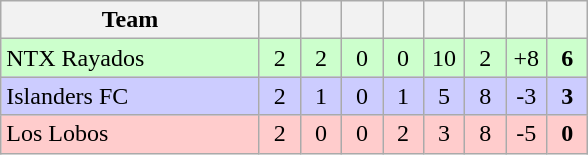<table class=wikitable style="text-align:center">
<tr>
<th style="width:165px;">Team</th>
<th width="20"></th>
<th width="20"></th>
<th width="20"></th>
<th width="20"></th>
<th width="20"></th>
<th width="20"></th>
<th width="20"></th>
<th width="20"></th>
</tr>
<tr style="background: #ccffcc;">
<td align=left> NTX Rayados</td>
<td>2</td>
<td>2</td>
<td>0</td>
<td>0</td>
<td>10</td>
<td>2</td>
<td>+8</td>
<td><strong>6 </strong></td>
</tr>
<tr style="background: #ccccff;">
<td align=left> Islanders FC</td>
<td>2</td>
<td>1</td>
<td>0</td>
<td>1</td>
<td>5</td>
<td>8</td>
<td>-3</td>
<td><strong>3 </strong></td>
</tr>
<tr style="background: #ffcccc;">
<td align=left> Los Lobos</td>
<td>2</td>
<td>0</td>
<td>0</td>
<td>2</td>
<td>3</td>
<td>8</td>
<td>-5</td>
<td><strong>0 </strong></td>
</tr>
</table>
